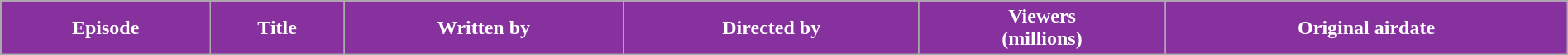<table class="wikitable plainrowheaders" style="width:100%;">
<tr style="color:#fff;">
<th style="background:#87319F">Episode</th>
<th style="background:#87319F">Title</th>
<th style="background:#87319F">Written by</th>
<th style="background:#87319F">Directed by</th>
<th style="background:#87319F">Viewers<br>(millions)</th>
<th style="background:#87319F">Original airdate<br>
</th>
</tr>
</table>
